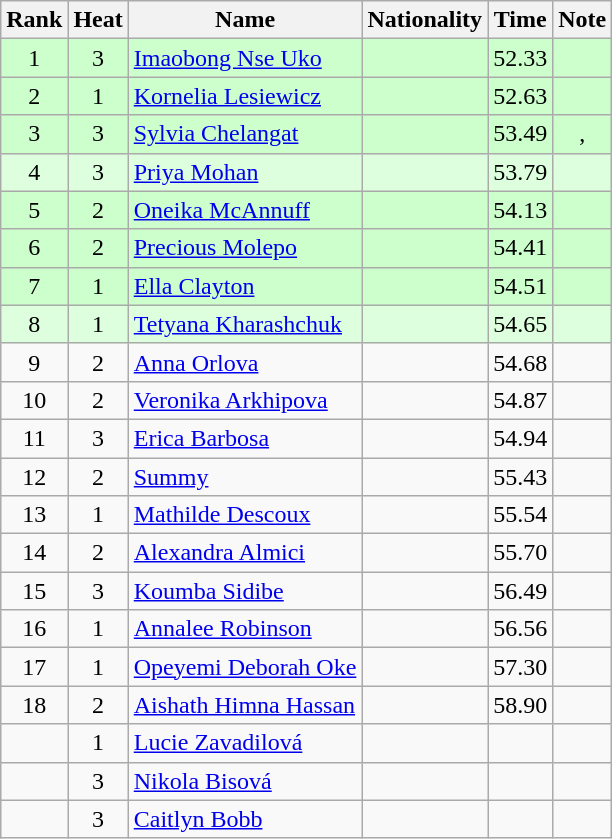<table class="wikitable sortable" style="text-align:center">
<tr>
<th>Rank</th>
<th>Heat</th>
<th>Name</th>
<th>Nationality</th>
<th>Time</th>
<th>Note</th>
</tr>
<tr bgcolor=ccffcc>
<td>1</td>
<td>3</td>
<td align=left><a href='#'>Imaobong Nse Uko</a></td>
<td align=left></td>
<td>52.33</td>
<td></td>
</tr>
<tr bgcolor=ccffcc>
<td>2</td>
<td>1</td>
<td align=left><a href='#'>Kornelia Lesiewicz</a></td>
<td align=left></td>
<td>52.63</td>
<td></td>
</tr>
<tr bgcolor=ccffcc>
<td>3</td>
<td>3</td>
<td align=left><a href='#'>Sylvia Chelangat</a></td>
<td align=left></td>
<td>53.49</td>
<td>, </td>
</tr>
<tr bgcolor=ddffdd>
<td>4</td>
<td>3</td>
<td align=left><a href='#'>Priya Mohan</a></td>
<td align=left></td>
<td>53.79</td>
<td></td>
</tr>
<tr bgcolor=ccffcc>
<td>5</td>
<td>2</td>
<td align=left><a href='#'>Oneika McAnnuff</a></td>
<td align=left></td>
<td>54.13</td>
<td></td>
</tr>
<tr bgcolor=ccffcc>
<td>6</td>
<td>2</td>
<td align=left><a href='#'>Precious Molepo</a></td>
<td align=left></td>
<td>54.41</td>
<td></td>
</tr>
<tr bgcolor=ccffcc>
<td>7</td>
<td>1</td>
<td align=left><a href='#'>Ella Clayton</a></td>
<td align=left></td>
<td>54.51</td>
<td></td>
</tr>
<tr bgcolor=ddffdd>
<td>8</td>
<td>1</td>
<td align=left><a href='#'>Tetyana Kharashchuk</a></td>
<td align=left></td>
<td>54.65</td>
<td></td>
</tr>
<tr>
<td>9</td>
<td>2</td>
<td align=left><a href='#'>Anna Orlova</a></td>
<td align=left></td>
<td>54.68</td>
<td></td>
</tr>
<tr>
<td>10</td>
<td>2</td>
<td align=left><a href='#'>Veronika Arkhipova</a></td>
<td align=left></td>
<td>54.87</td>
<td></td>
</tr>
<tr>
<td>11</td>
<td>3</td>
<td align=left><a href='#'>Erica Barbosa</a></td>
<td align=left></td>
<td>54.94</td>
<td></td>
</tr>
<tr>
<td>12</td>
<td>2</td>
<td align=left><a href='#'>Summy</a></td>
<td align=left></td>
<td>55.43</td>
<td></td>
</tr>
<tr>
<td>13</td>
<td>1</td>
<td align=left><a href='#'>Mathilde Descoux</a></td>
<td align=left></td>
<td>55.54</td>
<td></td>
</tr>
<tr>
<td>14</td>
<td>2</td>
<td align=left><a href='#'>Alexandra Almici</a></td>
<td align=left></td>
<td>55.70</td>
<td></td>
</tr>
<tr>
<td>15</td>
<td>3</td>
<td align=left><a href='#'>Koumba Sidibe</a></td>
<td align=left></td>
<td>56.49</td>
<td></td>
</tr>
<tr>
<td>16</td>
<td>1</td>
<td align=left><a href='#'>Annalee Robinson</a></td>
<td align=left></td>
<td>56.56</td>
<td></td>
</tr>
<tr>
<td>17</td>
<td>1</td>
<td align=left><a href='#'>Opeyemi Deborah Oke</a></td>
<td align=left></td>
<td>57.30</td>
<td></td>
</tr>
<tr>
<td>18</td>
<td>2</td>
<td align=left><a href='#'>Aishath Himna Hassan</a></td>
<td align=left></td>
<td>58.90</td>
<td></td>
</tr>
<tr>
<td></td>
<td>1</td>
<td align=left><a href='#'>Lucie Zavadilová</a></td>
<td align=left></td>
<td></td>
<td></td>
</tr>
<tr>
<td></td>
<td>3</td>
<td align=left><a href='#'>Nikola Bisová</a></td>
<td align=left></td>
<td></td>
<td></td>
</tr>
<tr>
<td></td>
<td>3</td>
<td align=left><a href='#'>Caitlyn Bobb</a></td>
<td align=left></td>
<td></td>
<td></td>
</tr>
</table>
